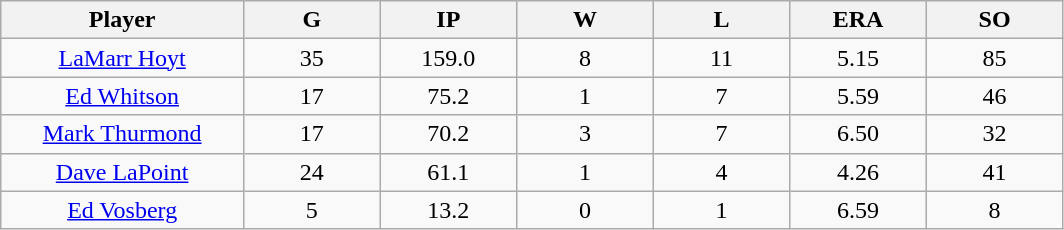<table class="wikitable sortable">
<tr>
<th bgcolor="#DDDDFF" width="16%">Player</th>
<th bgcolor="#DDDDFF" width="9%">G</th>
<th bgcolor="#DDDDFF" width="9%">IP</th>
<th bgcolor="#DDDDFF" width="9%">W</th>
<th bgcolor="#DDDDFF" width="9%">L</th>
<th bgcolor="#DDDDFF" width="9%">ERA</th>
<th bgcolor="#DDDDFF" width="9%">SO</th>
</tr>
<tr align=center>
<td><a href='#'>LaMarr Hoyt</a></td>
<td>35</td>
<td>159.0</td>
<td>8</td>
<td>11</td>
<td>5.15</td>
<td>85</td>
</tr>
<tr align=center>
<td><a href='#'>Ed Whitson</a></td>
<td>17</td>
<td>75.2</td>
<td>1</td>
<td>7</td>
<td>5.59</td>
<td>46</td>
</tr>
<tr align=center>
<td><a href='#'>Mark Thurmond</a></td>
<td>17</td>
<td>70.2</td>
<td>3</td>
<td>7</td>
<td>6.50</td>
<td>32</td>
</tr>
<tr align=center>
<td><a href='#'>Dave LaPoint</a></td>
<td>24</td>
<td>61.1</td>
<td>1</td>
<td>4</td>
<td>4.26</td>
<td>41</td>
</tr>
<tr align=center>
<td><a href='#'>Ed Vosberg</a></td>
<td>5</td>
<td>13.2</td>
<td>0</td>
<td>1</td>
<td>6.59</td>
<td>8</td>
</tr>
</table>
